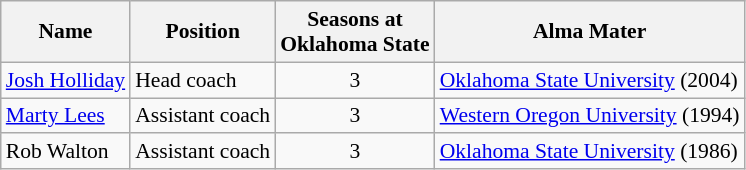<table class="wikitable" border="1" style="font-size:90%;">
<tr>
<th>Name</th>
<th>Position</th>
<th>Seasons at<br>Oklahoma State</th>
<th>Alma Mater</th>
</tr>
<tr>
<td><a href='#'>Josh Holliday</a></td>
<td>Head coach</td>
<td align=center>3</td>
<td><a href='#'>Oklahoma State University</a> (2004)</td>
</tr>
<tr>
<td><a href='#'>Marty Lees</a></td>
<td>Assistant coach</td>
<td align=center>3</td>
<td><a href='#'>Western Oregon University</a> (1994)</td>
</tr>
<tr>
<td>Rob Walton</td>
<td>Assistant coach</td>
<td align=center>3</td>
<td><a href='#'>Oklahoma State University</a> (1986)</td>
</tr>
</table>
